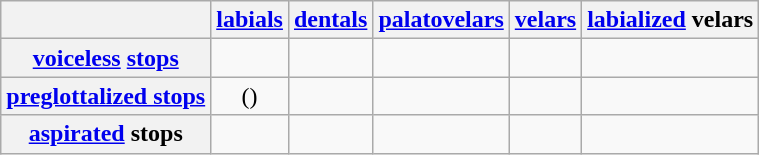<table class="wikitable">
<tr>
<th></th>
<th><a href='#'>labials</a></th>
<th><a href='#'>dentals</a></th>
<th><a href='#'>palatovelars</a></th>
<th><a href='#'>velars</a></th>
<th><a href='#'>labialized</a> velars</th>
</tr>
<tr>
<th><a href='#'>voiceless</a> <a href='#'>stops</a></th>
<td align=center></td>
<td align=center></td>
<td align=center></td>
<td align=center></td>
<td align=center></td>
</tr>
<tr>
<th><a href='#'>preglottalized stops</a></th>
<td align=center>()</td>
<td align=center></td>
<td align=center></td>
<td align=center></td>
<td align=center></td>
</tr>
<tr>
<th><a href='#'>aspirated</a> stops</th>
<td align=center></td>
<td align=center></td>
<td align=center></td>
<td align=center></td>
<td align=center></td>
</tr>
</table>
